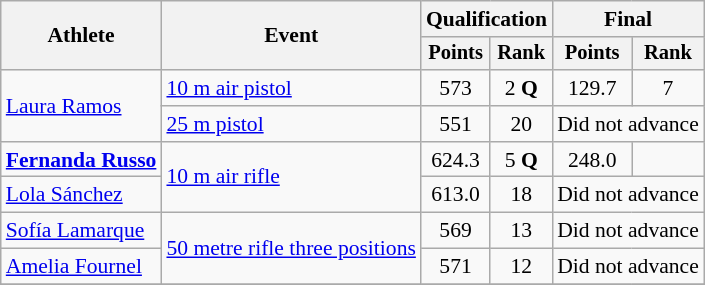<table class=wikitable style=font-size:90%;text-align:center>
<tr>
<th rowspan=2>Athlete</th>
<th rowspan=2>Event</th>
<th colspan=2>Qualification</th>
<th colspan=2>Final</th>
</tr>
<tr style=font-size:95%>
<th>Points</th>
<th>Rank</th>
<th>Points</th>
<th>Rank</th>
</tr>
<tr>
<td align=left rowspan=2><a href='#'>Laura Ramos</a></td>
<td align=left><a href='#'>10 m air pistol</a></td>
<td>573</td>
<td>2 <strong>Q</strong></td>
<td>129.7</td>
<td>7</td>
</tr>
<tr>
<td align=left><a href='#'>25 m pistol</a></td>
<td>551</td>
<td>20</td>
<td colspan=2>Did not advance</td>
</tr>
<tr>
<td align=left><strong><a href='#'>Fernanda Russo</a></strong></td>
<td align=left rowspan=2><a href='#'>10 m air rifle</a></td>
<td>624.3</td>
<td>5 <strong>Q</strong></td>
<td>248.0</td>
<td></td>
</tr>
<tr>
<td align=left><a href='#'>Lola Sánchez</a></td>
<td>613.0</td>
<td>18</td>
<td colspan=2>Did not advance</td>
</tr>
<tr>
<td align=left><a href='#'>Sofía Lamarque</a></td>
<td align=left rowspan=2><a href='#'>50 metre rifle three positions</a></td>
<td>569</td>
<td>13</td>
<td colspan=2>Did not advance</td>
</tr>
<tr>
<td align=left><a href='#'>Amelia Fournel</a></td>
<td>571</td>
<td>12</td>
<td colspan=2>Did not advance</td>
</tr>
<tr>
</tr>
</table>
